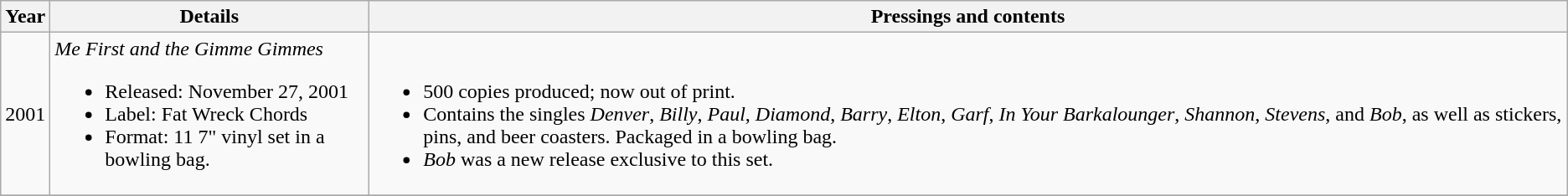<table class ="wikitable">
<tr>
<th>Year</th>
<th>Details</th>
<th>Pressings and contents</th>
</tr>
<tr>
<td>2001</td>
<td><em>Me First and the Gimme Gimmes</em><br><ul><li>Released: November 27, 2001</li><li>Label: Fat Wreck Chords</li><li>Format: 11 7" vinyl set in a bowling bag.</li></ul></td>
<td><br><ul><li>500 copies produced; now out of print.</li><li>Contains the singles <em>Denver</em>, <em>Billy</em>, <em>Paul</em>, <em>Diamond</em>, <em>Barry</em>, <em>Elton</em>, <em>Garf</em>, <em>In Your Barkalounger</em>, <em>Shannon</em>, <em>Stevens</em>, and <em>Bob</em>, as well as stickers, pins, and beer coasters. Packaged in a bowling bag.</li><li><em>Bob</em> was a new release exclusive to this set.</li></ul></td>
</tr>
<tr>
</tr>
</table>
